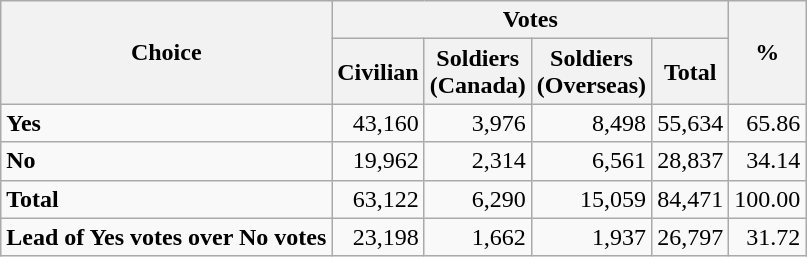<table class="wikitable" style="text-align:right;">
<tr>
<th rowspan="2">Choice</th>
<th colspan="4">Votes</th>
<th rowspan="2">%</th>
</tr>
<tr>
<th>Civilian</th>
<th>Soldiers<br>(Canada)</th>
<th>Soldiers<br>(Overseas)</th>
<th>Total</th>
</tr>
<tr>
<td style="text-align:left;"><strong>Yes</strong></td>
<td>43,160</td>
<td>3,976</td>
<td>8,498</td>
<td>55,634</td>
<td>65.86</td>
</tr>
<tr>
<td style="text-align:left;"><strong>No</strong></td>
<td>19,962</td>
<td>2,314</td>
<td>6,561</td>
<td>28,837</td>
<td>34.14</td>
</tr>
<tr>
<td style="text-align:left;"><strong>Total</strong></td>
<td>63,122</td>
<td>6,290</td>
<td>15,059</td>
<td>84,471</td>
<td>100.00</td>
</tr>
<tr>
<td style="text-align:left;"><strong>Lead of Yes votes over No votes</strong></td>
<td>23,198</td>
<td>1,662</td>
<td>1,937</td>
<td>26,797</td>
<td>31.72</td>
</tr>
</table>
